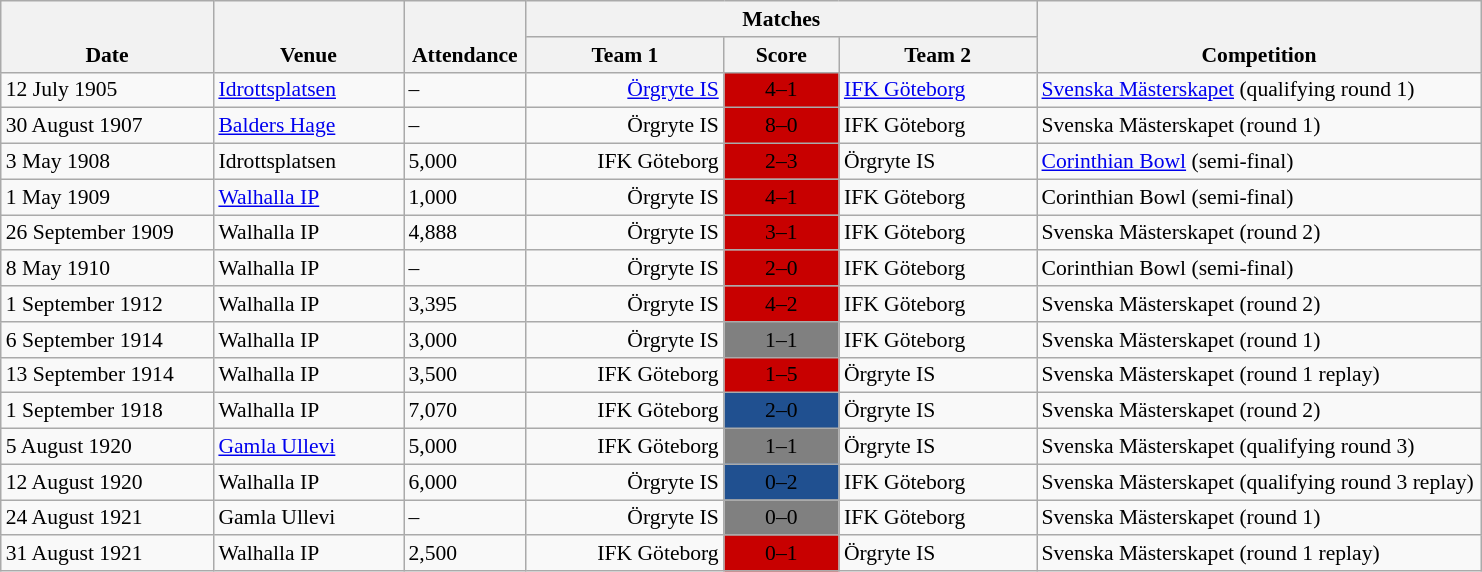<table class="wikitable" style="font-size:90%">
<tr>
<th rowspan="2" valign="bottom" width="135">Date</th>
<th rowspan="2" valign="bottom" width="120">Venue</th>
<th rowspan="2" valign="bottom" width="75">Attendance</th>
<th colspan="3" width="270">Matches</th>
<th rowspan="2" valign="bottom" width="290">Competition</th>
</tr>
<tr>
<th width="125">Team 1</th>
<th width="70">Score</th>
<th width="125">Team 2</th>
</tr>
<tr>
<td>12 July 1905</td>
<td><a href='#'>Idrottsplatsen</a></td>
<td>–</td>
<td align="right"><a href='#'>Örgryte IS</a></td>
<td bgcolor=#c80000 align="center"><span>4–1</span></td>
<td align="left"><a href='#'>IFK Göteborg</a></td>
<td><a href='#'>Svenska Mästerskapet</a> (qualifying round 1)</td>
</tr>
<tr>
<td>30 August 1907</td>
<td><a href='#'>Balders Hage</a></td>
<td>–</td>
<td align="right">Örgryte IS</td>
<td bgcolor=#c80000 align="center"><span>8–0</span></td>
<td align="left">IFK Göteborg</td>
<td>Svenska Mästerskapet (round 1)</td>
</tr>
<tr>
<td>3 May 1908</td>
<td>Idrottsplatsen</td>
<td>5,000</td>
<td align="right">IFK Göteborg</td>
<td bgcolor=#c80000 align="center"><span>2–3</span></td>
<td align="left">Örgryte IS</td>
<td><a href='#'>Corinthian Bowl</a> (semi-final)</td>
</tr>
<tr>
<td>1 May 1909</td>
<td><a href='#'>Walhalla IP</a></td>
<td>1,000</td>
<td align="right">Örgryte IS</td>
<td bgcolor=#c80000 align="center"><span>4–1</span></td>
<td align="left">IFK Göteborg</td>
<td>Corinthian Bowl (semi-final)</td>
</tr>
<tr>
<td>26 September 1909</td>
<td>Walhalla IP</td>
<td>4,888</td>
<td align="right">Örgryte IS</td>
<td bgcolor=#c80000 align="center"><span>3–1</span></td>
<td align="left">IFK Göteborg</td>
<td>Svenska Mästerskapet (round 2)</td>
</tr>
<tr>
<td>8 May 1910</td>
<td>Walhalla IP</td>
<td>–</td>
<td align="right">Örgryte IS</td>
<td bgcolor=#c80000 align="center"><span>2–0</span></td>
<td align="left">IFK Göteborg</td>
<td>Corinthian Bowl (semi-final)</td>
</tr>
<tr>
<td>1 September 1912</td>
<td>Walhalla IP</td>
<td>3,395</td>
<td align="right">Örgryte IS</td>
<td bgcolor=#c80000 align="center"><span>4–2</span></td>
<td align="left">IFK Göteborg</td>
<td>Svenska Mästerskapet (round 2)</td>
</tr>
<tr>
<td>6 September 1914</td>
<td>Walhalla IP</td>
<td>3,000</td>
<td align="right">Örgryte IS</td>
<td bgcolor=#808080 align="center"><span>1–1</span></td>
<td align="left">IFK Göteborg</td>
<td>Svenska Mästerskapet (round 1)</td>
</tr>
<tr>
<td>13 September 1914</td>
<td>Walhalla IP</td>
<td>3,500</td>
<td align="right">IFK Göteborg</td>
<td bgcolor=#c80000 align="center"><span>1–5</span></td>
<td align="left">Örgryte IS</td>
<td>Svenska Mästerskapet (round 1 replay)</td>
</tr>
<tr>
<td>1 September 1918</td>
<td>Walhalla IP</td>
<td>7,070</td>
<td align="right">IFK Göteborg</td>
<td bgcolor=#205090 align="center"><span>2–0</span></td>
<td align="left">Örgryte IS</td>
<td>Svenska Mästerskapet (round 2)</td>
</tr>
<tr>
<td>5 August 1920</td>
<td><a href='#'>Gamla Ullevi</a></td>
<td>5,000</td>
<td align="right">IFK Göteborg</td>
<td bgcolor=#808080 align="center"><span>1–1</span></td>
<td align="left">Örgryte IS</td>
<td>Svenska Mästerskapet (qualifying round 3)</td>
</tr>
<tr>
<td>12 August 1920</td>
<td>Walhalla IP</td>
<td>6,000</td>
<td align="right">Örgryte IS</td>
<td bgcolor=#205090 align="center"><span>0–2</span></td>
<td align="left">IFK Göteborg</td>
<td>Svenska Mästerskapet (qualifying round 3 replay)</td>
</tr>
<tr>
<td>24 August 1921</td>
<td>Gamla Ullevi</td>
<td>–</td>
<td align="right">Örgryte IS</td>
<td bgcolor=#808080 align="center"><span>0–0</span></td>
<td align="left">IFK Göteborg</td>
<td>Svenska Mästerskapet (round 1)</td>
</tr>
<tr>
<td>31 August 1921</td>
<td>Walhalla IP</td>
<td>2,500</td>
<td align="right">IFK Göteborg</td>
<td bgcolor=#c80000 align="center"><span>0–1</span></td>
<td align="left">Örgryte IS</td>
<td>Svenska Mästerskapet (round 1 replay)</td>
</tr>
</table>
